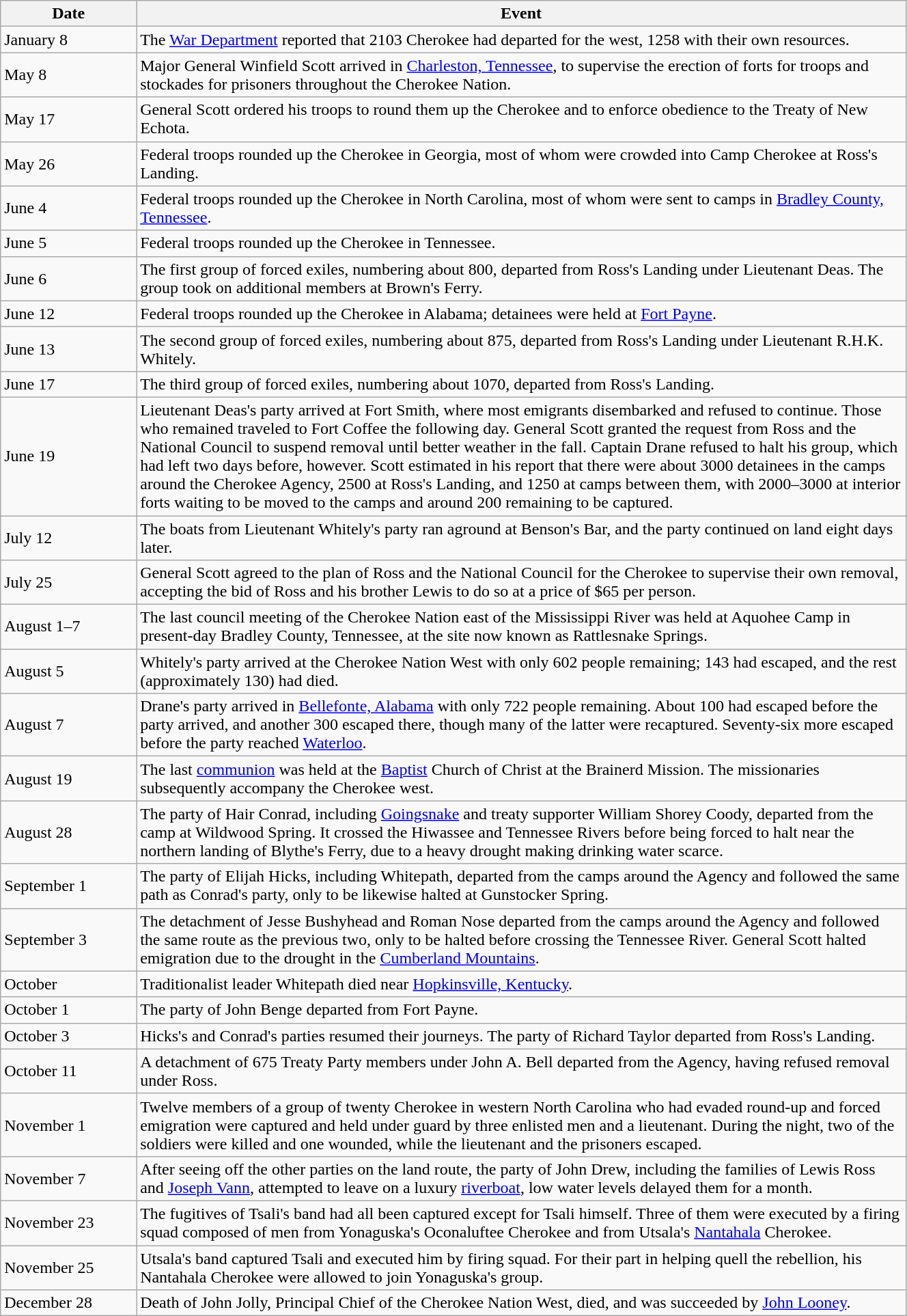<table class="wikitable" width="70%">
<tr>
<th style="width:15%">Date</th>
<th>Event</th>
</tr>
<tr>
<td>January 8</td>
<td>The <a href='#'>War Department</a> reported that 2103 Cherokee had departed for the west, 1258 with their own resources.</td>
</tr>
<tr>
<td>May 8</td>
<td>Major General Winfield Scott arrived in <a href='#'>Charleston, Tennessee</a>, to supervise the erection of forts for troops and stockades for prisoners throughout the Cherokee Nation.</td>
</tr>
<tr>
<td>May 17</td>
<td>General Scott ordered his troops to round them up the Cherokee and to enforce obedience to the Treaty of New Echota.</td>
</tr>
<tr>
<td>May 26</td>
<td>Federal troops rounded up the Cherokee in Georgia, most of whom were crowded into Camp Cherokee at Ross's Landing.</td>
</tr>
<tr>
<td>June 4</td>
<td>Federal troops rounded up the Cherokee in North Carolina, most of whom were sent to camps in <a href='#'>Bradley County, Tennessee</a>.</td>
</tr>
<tr>
<td>June 5</td>
<td>Federal troops rounded up the Cherokee in Tennessee.</td>
</tr>
<tr>
<td>June 6</td>
<td>The first group of forced exiles, numbering about 800, departed from Ross's Landing under Lieutenant Deas. The group took on additional members at Brown's Ferry.</td>
</tr>
<tr>
<td>June 12</td>
<td>Federal troops rounded up the Cherokee in Alabama; detainees were held at <a href='#'>Fort Payne</a>.</td>
</tr>
<tr>
<td>June 13</td>
<td>The second group of forced exiles, numbering about 875, departed from Ross's Landing under Lieutenant R.H.K. Whitely.</td>
</tr>
<tr>
<td>June 17</td>
<td>The third group of forced exiles, numbering about 1070, departed from Ross's Landing.</td>
</tr>
<tr>
<td>June 19</td>
<td>Lieutenant Deas's party arrived at Fort Smith, where most emigrants disembarked and refused to continue. Those who remained traveled to Fort Coffee the following day. General Scott granted the request from Ross and the National Council to suspend removal until better weather in the fall. Captain Drane refused to halt his group, which had left two days before, however. Scott estimated in his report that there were about 3000 detainees in the camps around the Cherokee Agency, 2500 at Ross's Landing, and 1250 at camps between them, with 2000–3000 at interior forts waiting to be moved to the camps and around 200 remaining to be captured.</td>
</tr>
<tr>
<td>July 12</td>
<td>The boats from Lieutenant Whitely's party ran aground at Benson's Bar, and the party continued on land eight days later.</td>
</tr>
<tr>
<td>July 25</td>
<td>General Scott agreed to the plan of Ross and the National Council for the Cherokee to supervise their own removal, accepting the bid of Ross and his brother Lewis to do so at a price of $65 per person.</td>
</tr>
<tr>
<td>August 1–7</td>
<td>The last council meeting of the Cherokee Nation east of the Mississippi River was held at Aquohee Camp in present-day Bradley County, Tennessee, at the site now known as Rattlesnake Springs.</td>
</tr>
<tr>
<td>August 5</td>
<td>Whitely's party arrived at the Cherokee Nation West with only 602 people remaining; 143 had escaped, and the rest (approximately 130) had died.</td>
</tr>
<tr>
<td>August 7</td>
<td>Drane's party arrived in <a href='#'>Bellefonte, Alabama</a> with only 722 people remaining. About 100 had escaped before the party arrived, and another 300 escaped there, though many of the latter were recaptured. Seventy-six more escaped before the party reached <a href='#'>Waterloo</a>.</td>
</tr>
<tr>
<td>August 19</td>
<td>The last <a href='#'>communion</a> was held at the <a href='#'>Baptist</a> Church of Christ at the Brainerd Mission. The missionaries subsequently accompany the Cherokee west.</td>
</tr>
<tr>
<td>August 28</td>
<td>The party of Hair Conrad, including <a href='#'>Goingsnake</a> and treaty supporter William Shorey Coody, departed from the camp at Wildwood Spring. It crossed the Hiwassee and Tennessee Rivers before being forced to halt near the northern landing of Blythe's Ferry, due to a heavy drought making drinking water scarce.</td>
</tr>
<tr>
<td>September 1</td>
<td>The party of Elijah Hicks, including Whitepath, departed from the camps around the Agency and followed the same path as Conrad's party, only to be likewise halted at Gunstocker Spring.</td>
</tr>
<tr>
<td>September 3</td>
<td>The detachment of Jesse Bushyhead and Roman Nose departed from the camps around the Agency and followed the same route as the previous two, only to be halted before crossing the Tennessee River. General Scott halted emigration due to the drought in the <a href='#'>Cumberland Mountains</a>.</td>
</tr>
<tr>
<td>October</td>
<td>Traditionalist leader Whitepath died near <a href='#'>Hopkinsville, Kentucky</a>.</td>
</tr>
<tr>
<td>October 1</td>
<td>The party of John Benge departed from Fort Payne.</td>
</tr>
<tr>
<td>October 3</td>
<td>Hicks's and Conrad's parties resumed their journeys. The party of Richard Taylor departed from Ross's Landing.</td>
</tr>
<tr>
<td>October 11</td>
<td>A detachment of 675 Treaty Party members under John A. Bell departed from the Agency, having refused removal under Ross.</td>
</tr>
<tr>
<td>November 1</td>
<td>Twelve members of a group of twenty Cherokee in western North Carolina who had evaded round-up and forced emigration were captured and held under guard by three enlisted men and a lieutenant. During the night, two of the soldiers were killed and one wounded, while the lieutenant and the prisoners escaped.</td>
</tr>
<tr>
<td>November 7</td>
<td>After seeing off the other parties on the land route, the party of John Drew, including the families of Lewis Ross and <a href='#'>Joseph Vann</a>, attempted to leave on a luxury <a href='#'>riverboat</a>, low water levels delayed them for a month.</td>
</tr>
<tr>
<td>November 23</td>
<td>The fugitives of Tsali's band had all been captured except for Tsali himself. Three of them were executed by a firing squad composed of men from Yonaguska's Oconaluftee Cherokee and from Utsala's <a href='#'>Nantahala</a> Cherokee.</td>
</tr>
<tr>
<td>November 25</td>
<td>Utsala's band captured Tsali and executed him by firing squad. For their part in helping quell the rebellion, his Nantahala Cherokee were allowed to join Yonaguska's group.</td>
</tr>
<tr>
<td>December 28</td>
<td>Death of John Jolly, Principal Chief of the Cherokee Nation West, died, and was succeeded by <a href='#'>John Looney</a>.</td>
</tr>
</table>
